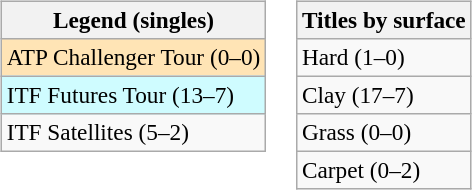<table>
<tr valign=top>
<td><br><table class=wikitable style=font-size:97%>
<tr>
<th>Legend (singles)</th>
</tr>
<tr bgcolor=moccasin>
<td>ATP Challenger Tour (0–0)</td>
</tr>
<tr bgcolor=#cffcff>
<td>ITF Futures Tour (13–7)</td>
</tr>
<tr>
<td>ITF Satellites (5–2)</td>
</tr>
</table>
</td>
<td><br><table class=wikitable style=font-size:97%>
<tr>
<th>Titles by surface</th>
</tr>
<tr>
<td>Hard (1–0)</td>
</tr>
<tr>
<td>Clay (17–7)</td>
</tr>
<tr>
<td>Grass (0–0)</td>
</tr>
<tr>
<td>Carpet (0–2)</td>
</tr>
</table>
</td>
</tr>
</table>
